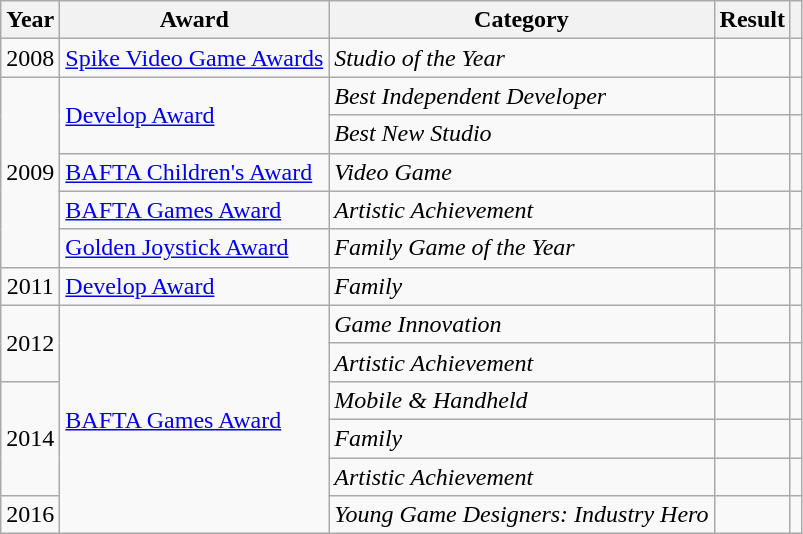<table class="wikitable sortable">
<tr>
<th>Year</th>
<th>Award</th>
<th>Category</th>
<th>Result</th>
<th class="unsortable"></th>
</tr>
<tr>
<td rowspan="1" style="text-align:center;">2008</td>
<td><a href='#'>Spike Video Game Awards</a></td>
<td><em>Studio of the Year</em></td>
<td></td>
<td style="text-align:center;"></td>
</tr>
<tr>
<td rowspan="5" style="text-align:center;">2009</td>
<td rowspan="2"><a href='#'>Develop Award</a></td>
<td><em>Best Independent Developer</em></td>
<td></td>
<td style="text-align:center;"></td>
</tr>
<tr>
<td><em>Best New Studio</em></td>
<td></td>
<td style="text-align:center;"></td>
</tr>
<tr>
<td><a href='#'>BAFTA Children's Award</a></td>
<td><em>Video Game</em></td>
<td></td>
<td style="text-align:center;"></td>
</tr>
<tr>
<td><a href='#'>BAFTA Games Award</a></td>
<td><em>Artistic Achievement</em></td>
<td></td>
<td style="text-align:center;"></td>
</tr>
<tr>
<td><a href='#'>Golden Joystick Award</a></td>
<td><em>Family Game of the Year</em></td>
<td></td>
<td style="text-align:center;"></td>
</tr>
<tr>
<td style="text-align:center;">2011</td>
<td><a href='#'>Develop Award</a></td>
<td><em>Family</em></td>
<td></td>
<td style="text-align:center;"></td>
</tr>
<tr>
<td style="text-align:center;" rowspan="2">2012</td>
<td rowspan="6"><a href='#'>BAFTA Games Award</a></td>
<td><em>Game Innovation</em></td>
<td></td>
<td style="text-align:center;"></td>
</tr>
<tr>
<td><em>Artistic Achievement</em></td>
<td></td>
<td style="text-align:center;"></td>
</tr>
<tr>
<td style="text-align:center;"rowspan="3">2014</td>
<td><em>Mobile & Handheld</em></td>
<td></td>
<td style="text-align:center;"></td>
</tr>
<tr>
<td><em>Family</em></td>
<td></td>
<td style="text-align:center;"></td>
</tr>
<tr>
<td><em>Artistic Achievement</em></td>
<td></td>
<td style="text-align:center;"></td>
</tr>
<tr>
<td style="text-align:center;">2016</td>
<td><em>Young Game Designers: Industry Hero</em></td>
<td></td>
<td style="text-align:center;"></td>
</tr>
</table>
